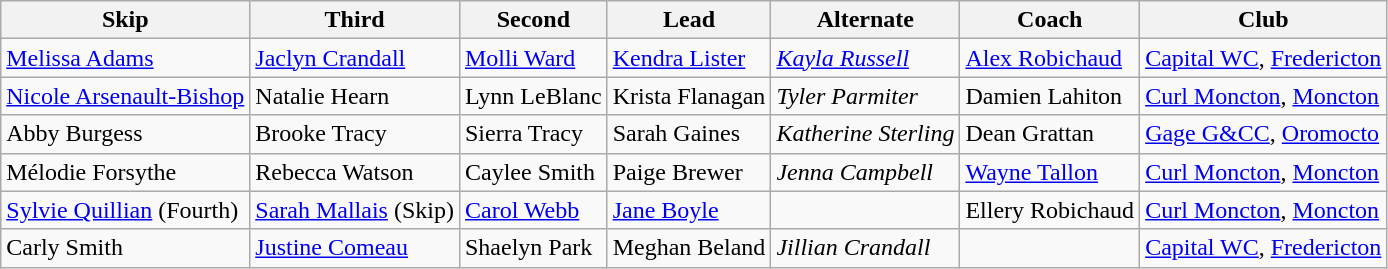<table class="wikitable">
<tr>
<th scope="col">Skip</th>
<th scope="col">Third</th>
<th scope="col">Second</th>
<th scope="col">Lead</th>
<th scope="col">Alternate</th>
<th scope="col">Coach</th>
<th scope="col">Club</th>
</tr>
<tr>
<td><a href='#'>Melissa Adams</a></td>
<td><a href='#'>Jaclyn Crandall</a></td>
<td><a href='#'>Molli Ward</a></td>
<td><a href='#'>Kendra Lister</a></td>
<td><em><a href='#'>Kayla Russell</a></em></td>
<td><a href='#'>Alex Robichaud</a></td>
<td><a href='#'>Capital WC</a>, <a href='#'>Fredericton</a></td>
</tr>
<tr>
<td><a href='#'>Nicole Arsenault-Bishop</a></td>
<td>Natalie Hearn</td>
<td>Lynn LeBlanc</td>
<td>Krista Flanagan</td>
<td><em>Tyler Parmiter</em></td>
<td>Damien Lahiton</td>
<td><a href='#'>Curl Moncton</a>, <a href='#'>Moncton</a></td>
</tr>
<tr>
<td>Abby Burgess</td>
<td>Brooke Tracy</td>
<td>Sierra Tracy</td>
<td>Sarah Gaines</td>
<td><em>Katherine Sterling</em></td>
<td>Dean Grattan</td>
<td><a href='#'>Gage G&CC</a>, <a href='#'>Oromocto</a></td>
</tr>
<tr>
<td>Mélodie Forsythe</td>
<td>Rebecca Watson</td>
<td>Caylee Smith</td>
<td>Paige Brewer</td>
<td><em>Jenna Campbell</em></td>
<td><a href='#'>Wayne Tallon</a></td>
<td><a href='#'>Curl Moncton</a>, <a href='#'>Moncton</a></td>
</tr>
<tr>
<td><a href='#'>Sylvie Quillian</a> (Fourth)</td>
<td><a href='#'>Sarah Mallais</a> (Skip)</td>
<td><a href='#'>Carol Webb</a></td>
<td><a href='#'>Jane Boyle</a></td>
<td></td>
<td>Ellery Robichaud</td>
<td><a href='#'>Curl Moncton</a>, <a href='#'>Moncton</a></td>
</tr>
<tr>
<td>Carly Smith</td>
<td><a href='#'>Justine Comeau</a></td>
<td>Shaelyn Park</td>
<td>Meghan Beland</td>
<td><em>Jillian Crandall</em></td>
<td></td>
<td><a href='#'>Capital WC</a>, <a href='#'>Fredericton</a></td>
</tr>
</table>
